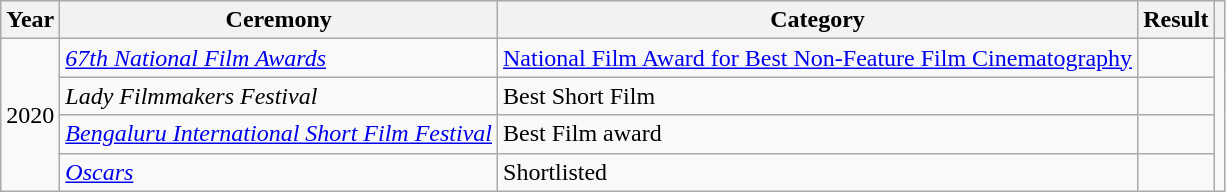<table class="wikitable">
<tr>
<th>Year</th>
<th>Ceremony</th>
<th>Category</th>
<th>Result</th>
<th></th>
</tr>
<tr>
<td rowspan="4">2020</td>
<td><em><a href='#'>67th National Film Awards</a></em></td>
<td><a href='#'>National Film Award for Best Non-Feature Film Cinematography</a></td>
<td></td>
<td rowspan="4"></td>
</tr>
<tr>
<td><em>Lady Filmmakers Festival</em></td>
<td>Best Short Film</td>
<td></td>
</tr>
<tr>
<td><em><a href='#'>Bengaluru International Short Film Festival</a></em></td>
<td>Best Film award</td>
<td></td>
</tr>
<tr>
<td><a href='#'><em>Oscars</em></a></td>
<td>Shortlisted</td>
<td></td>
</tr>
</table>
